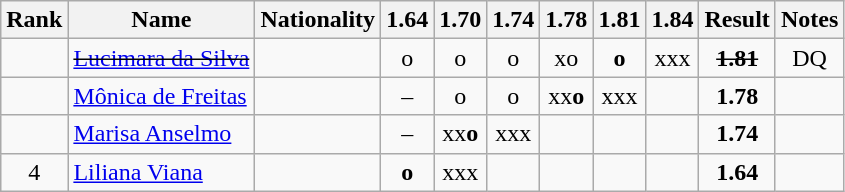<table class="wikitable sortable" style="text-align:center">
<tr>
<th>Rank</th>
<th>Name</th>
<th>Nationality</th>
<th>1.64</th>
<th>1.70</th>
<th>1.74</th>
<th>1.78</th>
<th>1.81</th>
<th>1.84</th>
<th>Result</th>
<th>Notes</th>
</tr>
<tr>
<td><s> </s></td>
<td align=left><s><a href='#'>Lucimara da Silva</a> </s></td>
<td align=left><s> </s></td>
<td>o</td>
<td>o</td>
<td>o</td>
<td>xo</td>
<td><strong>o</strong></td>
<td>xxx</td>
<td><s><strong>1.81</strong> </s></td>
<td>DQ</td>
</tr>
<tr>
<td></td>
<td align=left><a href='#'>Mônica de Freitas</a></td>
<td align=left></td>
<td>–</td>
<td>o</td>
<td>o</td>
<td>xx<strong>o</strong></td>
<td>xxx</td>
<td></td>
<td><strong>1.78</strong></td>
<td></td>
</tr>
<tr>
<td></td>
<td align=left><a href='#'>Marisa Anselmo</a></td>
<td align=left></td>
<td>–</td>
<td>xx<strong>o</strong></td>
<td>xxx</td>
<td></td>
<td></td>
<td></td>
<td><strong>1.74</strong></td>
<td></td>
</tr>
<tr>
<td>4</td>
<td align=left><a href='#'>Liliana Viana</a></td>
<td align=left></td>
<td><strong>o</strong></td>
<td>xxx</td>
<td></td>
<td></td>
<td></td>
<td></td>
<td><strong>1.64</strong></td>
<td></td>
</tr>
</table>
